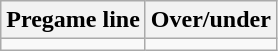<table class="wikitable">
<tr align="center">
<th style=>Pregame line</th>
<th style=>Over/under</th>
</tr>
<tr align="center">
<td></td>
<td></td>
</tr>
</table>
